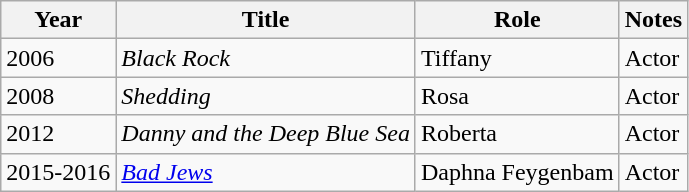<table class="wikitable">
<tr>
<th>Year</th>
<th>Title</th>
<th>Role</th>
<th class="wikitable">Notes</th>
</tr>
<tr>
<td>2006</td>
<td><em>Black Rock</em></td>
<td>Tiffany</td>
<td>Actor</td>
</tr>
<tr>
<td>2008</td>
<td><em>Shedding</em></td>
<td>Rosa</td>
<td>Actor</td>
</tr>
<tr>
<td>2012</td>
<td><em>Danny and the Deep Blue Sea</em></td>
<td>Roberta</td>
<td>Actor</td>
</tr>
<tr>
<td>2015-2016</td>
<td><em><a href='#'>Bad Jews</a></em></td>
<td>Daphna Feygenbam</td>
<td>Actor</td>
</tr>
</table>
